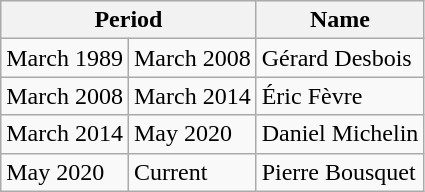<table class="wikitable">
<tr>
<th colspan="2">Period</th>
<th>Name</th>
</tr>
<tr>
<td>March 1989</td>
<td>March 2008</td>
<td>Gérard Desbois</td>
</tr>
<tr>
<td>March 2008</td>
<td>March 2014</td>
<td>Éric Fèvre</td>
</tr>
<tr>
<td>March 2014</td>
<td>May 2020</td>
<td>Daniel Michelin</td>
</tr>
<tr>
<td>May 2020</td>
<td>Current</td>
<td>Pierre Bousquet</td>
</tr>
</table>
